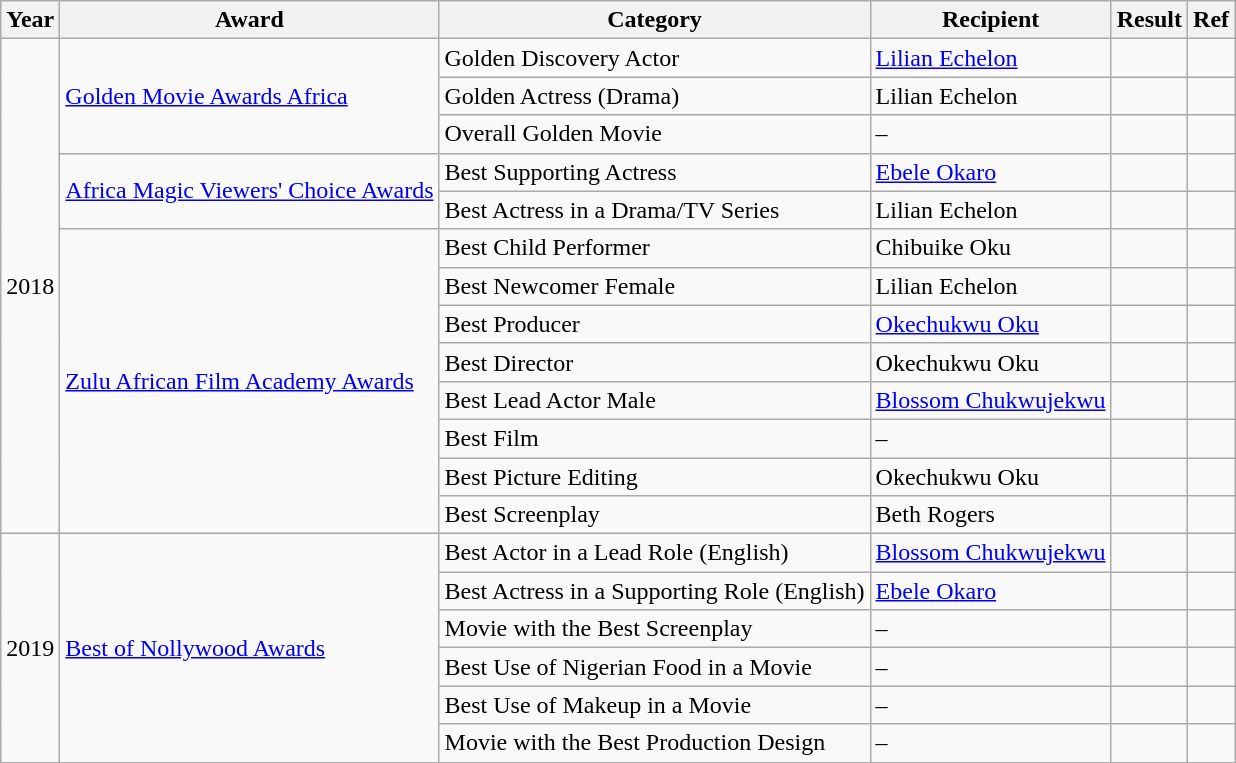<table class="wikitable">
<tr>
<th>Year</th>
<th>Award</th>
<th>Category</th>
<th>Recipient</th>
<th>Result</th>
<th>Ref</th>
</tr>
<tr>
<td rowspan=13>2018</td>
<td rowspan=3><a href='#'>Golden Movie Awards Africa</a></td>
<td>Golden Discovery Actor</td>
<td><a href='#'>Lilian Echelon</a></td>
<td></td>
<td></td>
</tr>
<tr>
<td>Golden Actress (Drama)</td>
<td>Lilian Echelon</td>
<td></td>
<td></td>
</tr>
<tr>
<td>Overall Golden Movie</td>
<td>–</td>
<td></td>
<td></td>
</tr>
<tr>
<td rowspan=2><a href='#'>Africa Magic Viewers' Choice Awards</a></td>
<td>Best Supporting Actress</td>
<td><a href='#'>Ebele Okaro</a></td>
<td></td>
<td></td>
</tr>
<tr>
<td>Best Actress in a Drama/TV Series</td>
<td>Lilian Echelon</td>
<td></td>
<td></td>
</tr>
<tr>
<td rowspan=8><a href='#'>Zulu African Film Academy Awards</a></td>
<td>Best Child Performer</td>
<td>Chibuike Oku</td>
<td></td>
<td></td>
</tr>
<tr>
<td>Best Newcomer Female</td>
<td>Lilian Echelon</td>
<td></td>
<td></td>
</tr>
<tr>
<td>Best Producer</td>
<td><a href='#'>Okechukwu Oku</a></td>
<td></td>
<td></td>
</tr>
<tr>
<td>Best Director</td>
<td>Okechukwu Oku</td>
<td></td>
<td></td>
</tr>
<tr>
<td>Best Lead Actor Male</td>
<td><a href='#'>Blossom Chukwujekwu</a></td>
<td></td>
<td></td>
</tr>
<tr>
<td>Best Film</td>
<td>–</td>
<td></td>
<td></td>
</tr>
<tr>
<td>Best Picture Editing</td>
<td>Okechukwu Oku</td>
<td></td>
<td></td>
</tr>
<tr>
<td>Best Screenplay</td>
<td>Beth Rogers</td>
<td></td>
<td></td>
</tr>
<tr>
<td rowspan=6>2019</td>
<td rowspan=6><a href='#'>Best of Nollywood Awards</a></td>
<td>Best Actor in a Lead Role (English)</td>
<td><a href='#'>Blossom Chukwujekwu</a></td>
<td></td>
<td></td>
</tr>
<tr>
<td>Best Actress in a Supporting Role (English)</td>
<td><a href='#'>Ebele Okaro</a></td>
<td></td>
<td></td>
</tr>
<tr>
<td>Movie with the Best Screenplay</td>
<td>–</td>
<td></td>
<td></td>
</tr>
<tr>
<td>Best Use of Nigerian Food in a Movie</td>
<td>–</td>
<td></td>
<td></td>
</tr>
<tr>
<td>Best Use of Makeup in a Movie</td>
<td>–</td>
<td></td>
<td></td>
</tr>
<tr>
<td>Movie with the Best Production Design</td>
<td>–</td>
<td></td>
<td></td>
</tr>
<tr>
</tr>
</table>
